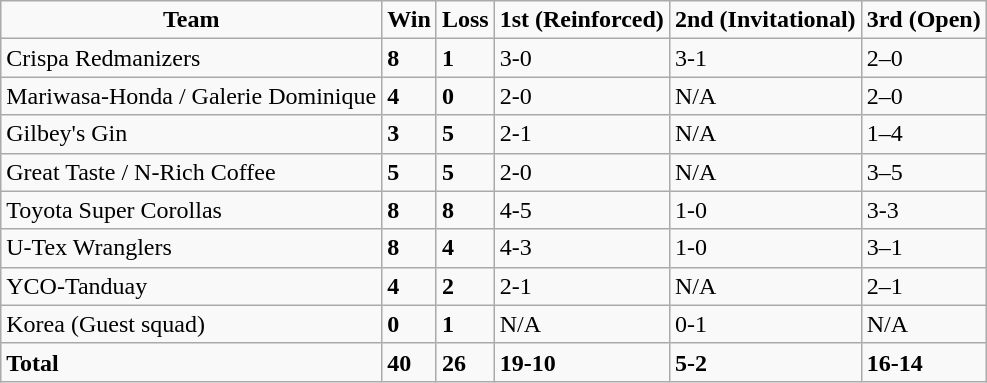<table class=wikitable sortable>
<tr align=center>
<td><strong>Team</strong></td>
<td><strong>Win</strong></td>
<td><strong>Loss</strong></td>
<td><strong>1st (Reinforced)</strong></td>
<td><strong>2nd (Invitational)</strong></td>
<td><strong>3rd (Open)</strong></td>
</tr>
<tr>
<td>Crispa Redmanizers</td>
<td><strong>8</strong></td>
<td><strong>1</strong></td>
<td>3-0</td>
<td>3-1</td>
<td>2–0</td>
</tr>
<tr>
<td>Mariwasa-Honda / Galerie Dominique</td>
<td><strong>4</strong></td>
<td><strong>0</strong></td>
<td>2-0</td>
<td>N/A</td>
<td>2–0</td>
</tr>
<tr>
<td>Gilbey's Gin</td>
<td><strong>3</strong></td>
<td><strong>5</strong></td>
<td>2-1</td>
<td>N/A</td>
<td>1–4</td>
</tr>
<tr>
<td>Great Taste / N-Rich Coffee</td>
<td><strong>5</strong></td>
<td><strong>5</strong></td>
<td>2-0</td>
<td>N/A</td>
<td>3–5</td>
</tr>
<tr>
<td>Toyota Super Corollas</td>
<td><strong>8</strong></td>
<td><strong>8</strong></td>
<td>4-5</td>
<td>1-0</td>
<td>3-3</td>
</tr>
<tr>
<td>U-Tex Wranglers</td>
<td><strong>8</strong></td>
<td><strong>4</strong></td>
<td>4-3</td>
<td>1-0</td>
<td>3–1</td>
</tr>
<tr>
<td>YCO-Tanduay</td>
<td><strong>4</strong></td>
<td><strong>2</strong></td>
<td>2-1</td>
<td>N/A</td>
<td>2–1</td>
</tr>
<tr>
<td>Korea (Guest squad)</td>
<td><strong>0</strong></td>
<td><strong>1</strong></td>
<td>N/A</td>
<td>0-1</td>
<td>N/A</td>
</tr>
<tr>
<td><strong>Total</strong></td>
<td><strong>40</strong></td>
<td><strong>26</strong></td>
<td><strong>19-10</strong></td>
<td><strong>5-2</strong></td>
<td><strong>16-14</strong></td>
</tr>
</table>
